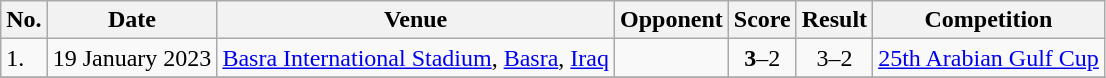<table class="wikitable">
<tr>
<th>No.</th>
<th>Date</th>
<th>Venue</th>
<th>Opponent</th>
<th>Score</th>
<th>Result</th>
<th>Competition</th>
</tr>
<tr>
<td>1.</td>
<td>19 January 2023</td>
<td><a href='#'>Basra International Stadium</a>, <a href='#'>Basra</a>, <a href='#'>Iraq</a></td>
<td></td>
<td align=center><strong>3</strong>–2</td>
<td align=center>3–2<br></td>
<td><a href='#'>25th Arabian Gulf Cup</a></td>
</tr>
<tr>
</tr>
</table>
